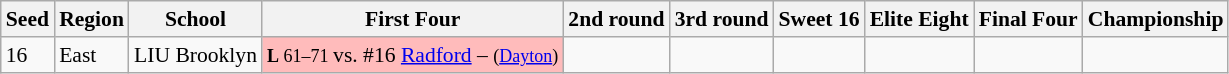<table class="sortable wikitable" style="white-space:nowrap; font-size:90%;">
<tr>
<th>Seed</th>
<th>Region</th>
<th>School</th>
<th>First Four</th>
<th>2nd round</th>
<th>3rd round</th>
<th>Sweet 16</th>
<th>Elite Eight</th>
<th>Final Four</th>
<th>Championship</th>
</tr>
<tr>
<td>16</td>
<td>East</td>
<td>LIU Brooklyn</td>
<td style="background:#fbb;"><small> <strong>L</strong> 61–71 </small> vs. #16 <a href='#'>Radford</a> – <small>(<a href='#'>Dayton</a>)</small></td>
<td></td>
<td></td>
<td></td>
<td></td>
<td></td>
<td></td>
</tr>
</table>
